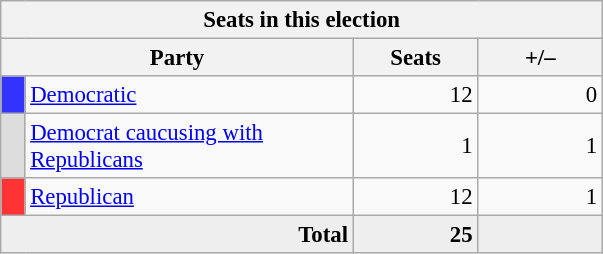<table class="wikitable" style="font-size:95%;">
<tr>
<th colspan="6">Seats in this election</th>
</tr>
<tr>
<th colspan=2 style="width: 15em">Party</th>
<th style="width: 5em">Seats</th>
<th style="width: 5em">+/–</th>
</tr>
<tr>
<th style="background:#33f; width:3px;"></th>
<td style="width: 130px"><a href='#'>Democratic</a></td>
<td style="text-align:right;">12</td>
<td style="text-align:right;">0</td>
</tr>
<tr>
<th style="background:#ddd; width:3px;"></th>
<td style="width: 130px"><a href='#'>Democrat caucusing with Republicans</a></td>
<td style="text-align:right;">1</td>
<td style="text-align:right;"> 1</td>
</tr>
<tr>
<th style="background:#f33; width:3px;"></th>
<td style="width: 130px"><a href='#'>Republican</a></td>
<td style="text-align:right;">12</td>
<td style="text-align:right;"> 1</td>
</tr>
<tr style="background:#eee; text-align:right;">
<td colspan="2"><strong>Total</strong></td>
<td><strong>25</strong></td>
<td></td>
</tr>
</table>
